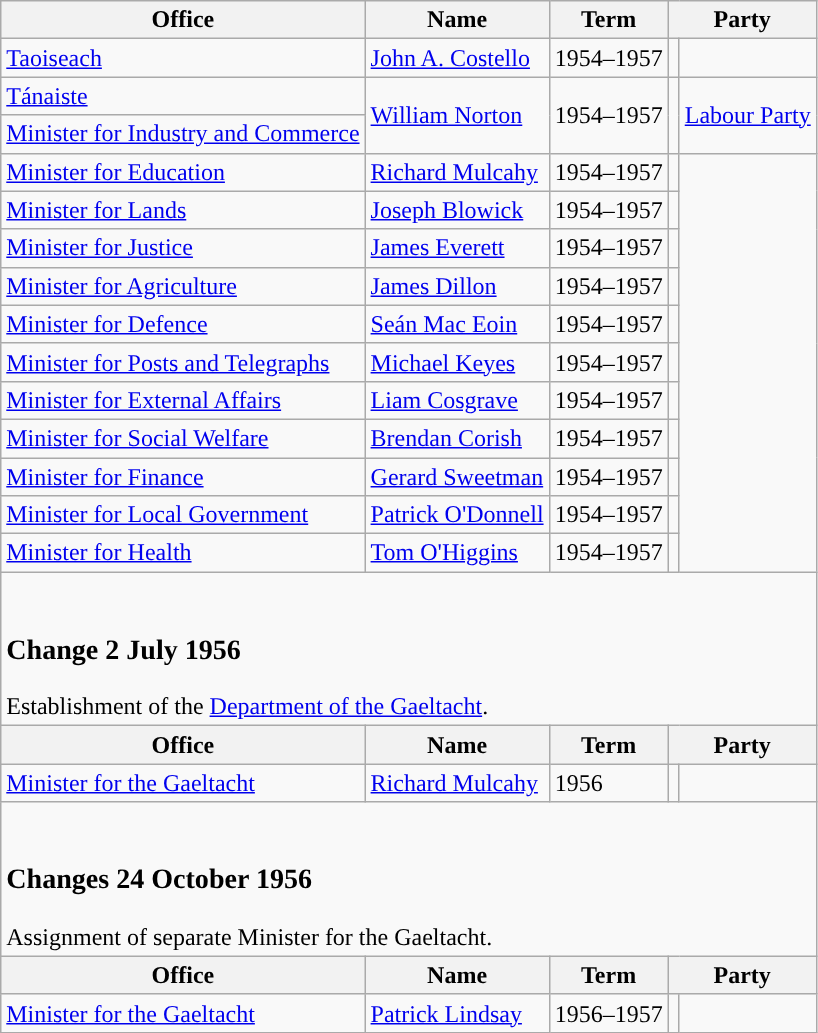<table class="wikitable">
<tr>
<th>Office</th>
<th>Name</th>
<th>Term</th>
<th colspan="2">Party</th>
</tr>
<tr>
<td><a href='#'>Taoiseach</a></td>
<td><a href='#'>John A. Costello</a></td>
<td>1954–1957</td>
<td></td>
</tr>
<tr>
<td><a href='#'>Tánaiste</a></td>
<td rowspan=2><a href='#'>William Norton</a></td>
<td rowspan=2>1954–1957</td>
<td rowspan=2 style="background-color: "></td>
<td rowspan=2><a href='#'>Labour Party</a></td>
</tr>
<tr>
<td><a href='#'>Minister for Industry and Commerce</a></td>
</tr>
<tr>
<td><a href='#'>Minister for Education</a></td>
<td><a href='#'>Richard Mulcahy</a></td>
<td>1954–1957</td>
<td></td>
</tr>
<tr>
<td><a href='#'>Minister for Lands</a></td>
<td><a href='#'>Joseph Blowick</a></td>
<td>1954–1957</td>
<td></td>
</tr>
<tr>
<td><a href='#'>Minister for Justice</a></td>
<td><a href='#'>James Everett</a></td>
<td>1954–1957</td>
<td></td>
</tr>
<tr>
<td><a href='#'>Minister for Agriculture</a></td>
<td><a href='#'>James Dillon</a></td>
<td>1954–1957</td>
<td></td>
</tr>
<tr>
<td><a href='#'>Minister for Defence</a></td>
<td><a href='#'>Seán Mac Eoin</a></td>
<td>1954–1957</td>
<td></td>
</tr>
<tr>
<td><a href='#'>Minister for Posts and Telegraphs</a></td>
<td><a href='#'>Michael Keyes</a></td>
<td>1954–1957</td>
<td></td>
</tr>
<tr>
<td><a href='#'>Minister for External Affairs</a></td>
<td><a href='#'>Liam Cosgrave</a></td>
<td>1954–1957</td>
<td></td>
</tr>
<tr>
<td><a href='#'>Minister for Social Welfare</a></td>
<td><a href='#'>Brendan Corish</a></td>
<td>1954–1957</td>
<td></td>
</tr>
<tr>
<td><a href='#'>Minister for Finance</a></td>
<td><a href='#'>Gerard Sweetman</a></td>
<td>1954–1957</td>
<td></td>
</tr>
<tr>
<td><a href='#'>Minister for Local Government</a></td>
<td><a href='#'>Patrick O'Donnell</a></td>
<td>1954–1957</td>
<td></td>
</tr>
<tr>
<td><a href='#'>Minister for Health</a></td>
<td><a href='#'>Tom O'Higgins</a></td>
<td>1954–1957</td>
<td></td>
</tr>
<tr>
<td colspan="5"><br><h3>Change 2 July 1956</h3>Establishment of the <a href='#'>Department of the Gaeltacht</a>.</td>
</tr>
<tr>
<th>Office</th>
<th>Name</th>
<th>Term</th>
<th colspan="2">Party</th>
</tr>
<tr>
<td><a href='#'>Minister for the Gaeltacht</a></td>
<td><a href='#'>Richard Mulcahy</a></td>
<td>1956</td>
<td></td>
</tr>
<tr>
<td colspan="5"><br><h3>Changes 24 October 1956</h3>Assignment of separate Minister for the Gaeltacht.</td>
</tr>
<tr>
<th>Office</th>
<th>Name</th>
<th>Term</th>
<th colspan="2">Party</th>
</tr>
<tr>
<td><a href='#'>Minister for the Gaeltacht</a></td>
<td><a href='#'>Patrick Lindsay</a></td>
<td>1956–1957</td>
<td></td>
</tr>
</table>
